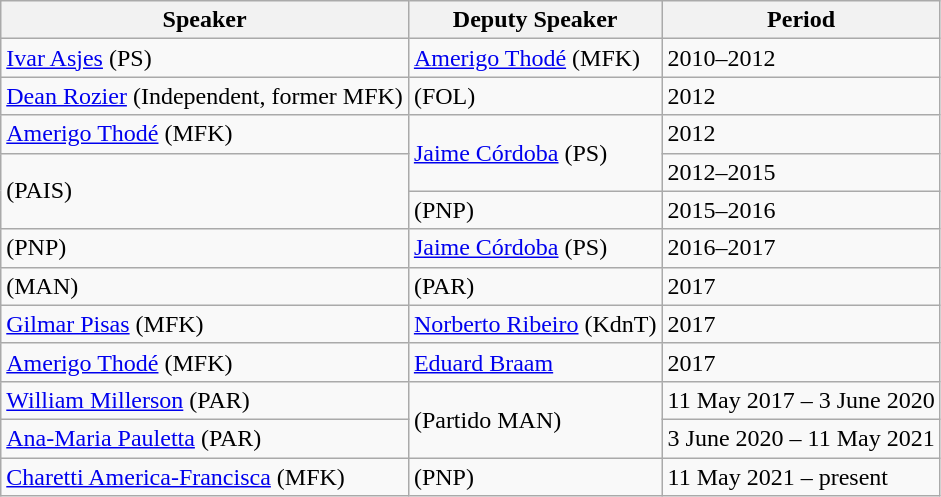<table class="wikitable">
<tr>
<th>Speaker</th>
<th>Deputy Speaker</th>
<th>Period</th>
</tr>
<tr>
<td><a href='#'>Ivar Asjes</a> (PS)</td>
<td><a href='#'>Amerigo Thodé</a> (MFK)</td>
<td>2010–2012</td>
</tr>
<tr>
<td><a href='#'>Dean Rozier</a> (Independent, former MFK)</td>
<td> (FOL)</td>
<td>2012</td>
</tr>
<tr>
<td><a href='#'>Amerigo Thodé</a> (MFK)</td>
<td rowspan="2"><a href='#'>Jaime Córdoba</a> (PS)</td>
<td>2012</td>
</tr>
<tr>
<td rowspan="2"> (PAIS)</td>
<td>2012–2015</td>
</tr>
<tr>
<td> (PNP)</td>
<td>2015–2016</td>
</tr>
<tr>
<td> (PNP)</td>
<td><a href='#'>Jaime Córdoba</a> (PS)</td>
<td>2016–2017</td>
</tr>
<tr>
<td> (MAN)</td>
<td> (PAR)</td>
<td>2017</td>
</tr>
<tr>
<td><a href='#'>Gilmar Pisas</a> (MFK)</td>
<td><a href='#'>Norberto Ribeiro</a> (KdnT)</td>
<td>2017</td>
</tr>
<tr>
<td><a href='#'>Amerigo Thodé</a> (MFK)</td>
<td><a href='#'>Eduard Braam</a></td>
<td>2017</td>
</tr>
<tr>
<td><a href='#'>William Millerson</a> (PAR)</td>
<td rowspan="2">  (Partido MAN)</td>
<td>11 May 2017 – 3 June 2020</td>
</tr>
<tr>
<td><a href='#'>Ana-Maria Pauletta</a> (PAR)</td>
<td>3 June 2020 – 11 May 2021</td>
</tr>
<tr>
<td><a href='#'>Charetti America-Francisca</a> (MFK)</td>
<td> (PNP)</td>
<td>11 May 2021 – present</td>
</tr>
</table>
